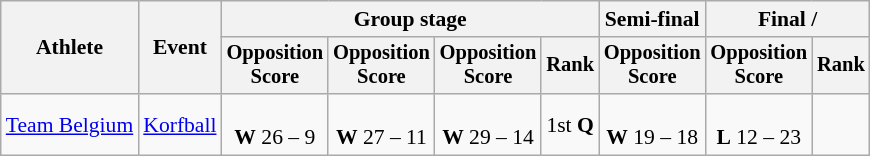<table class="wikitable" style="font-size:90%">
<tr>
<th rowspan=2>Athlete</th>
<th rowspan=2>Event</th>
<th colspan=4>Group stage</th>
<th>Semi-final</th>
<th colspan=2>Final / </th>
</tr>
<tr style="font-size:95%">
<th>Opposition<br>Score</th>
<th>Opposition<br>Score</th>
<th>Opposition<br>Score</th>
<th>Rank</th>
<th>Opposition<br>Score</th>
<th>Opposition<br>Score</th>
<th>Rank</th>
</tr>
<tr align=center>
<td align=left><a href='#'>Team Belgium</a></td>
<td align=left><a href='#'>Korfball</a></td>
<td><br> <strong>W</strong> 26 – 9</td>
<td><br> <strong>W</strong> 27 – 11</td>
<td><br> <strong>W</strong> 29 – 14</td>
<td>1st <strong>Q</strong></td>
<td><br> <strong>W</strong> 19 – 18</td>
<td><br> <strong>L</strong> 12 – 23</td>
<td></td>
</tr>
</table>
